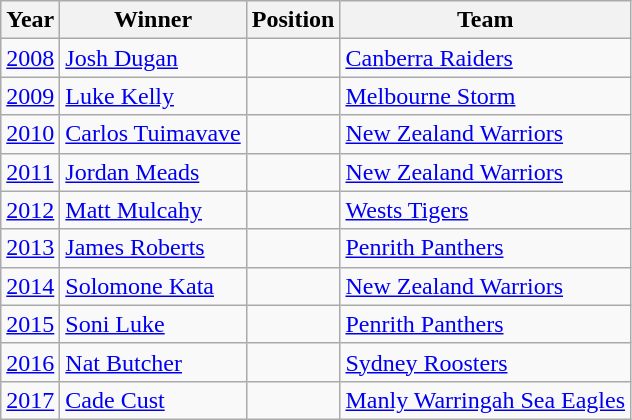<table class="wikitable">
<tr>
<th>Year</th>
<th>Winner</th>
<th>Position</th>
<th>Team</th>
</tr>
<tr>
<td><a href='#'>2008</a></td>
<td><a href='#'>Josh Dugan</a></td>
<td></td>
<td> <a href='#'>Canberra Raiders</a></td>
</tr>
<tr>
<td><a href='#'>2009</a></td>
<td><a href='#'>Luke Kelly</a></td>
<td></td>
<td> <a href='#'>Melbourne Storm</a></td>
</tr>
<tr>
<td><a href='#'>2010</a></td>
<td><a href='#'>Carlos Tuimavave</a></td>
<td></td>
<td> <a href='#'>New Zealand Warriors</a></td>
</tr>
<tr>
<td><a href='#'>2011</a></td>
<td><a href='#'>Jordan Meads</a></td>
<td></td>
<td> <a href='#'>New Zealand Warriors</a></td>
</tr>
<tr>
<td><a href='#'>2012</a></td>
<td><a href='#'>Matt Mulcahy</a></td>
<td></td>
<td> <a href='#'>Wests Tigers</a></td>
</tr>
<tr>
<td><a href='#'>2013</a></td>
<td><a href='#'>James Roberts</a></td>
<td></td>
<td> <a href='#'>Penrith Panthers</a></td>
</tr>
<tr>
<td><a href='#'>2014</a></td>
<td><a href='#'>Solomone Kata</a></td>
<td></td>
<td> <a href='#'>New Zealand Warriors</a></td>
</tr>
<tr>
<td><a href='#'>2015</a></td>
<td><a href='#'>Soni Luke</a></td>
<td></td>
<td> <a href='#'>Penrith Panthers</a></td>
</tr>
<tr>
<td><a href='#'>2016</a></td>
<td><a href='#'>Nat Butcher</a></td>
<td></td>
<td> <a href='#'>Sydney Roosters</a></td>
</tr>
<tr>
<td><a href='#'>2017</a></td>
<td><a href='#'>Cade Cust</a></td>
<td></td>
<td> <a href='#'>Manly Warringah Sea Eagles</a></td>
</tr>
</table>
